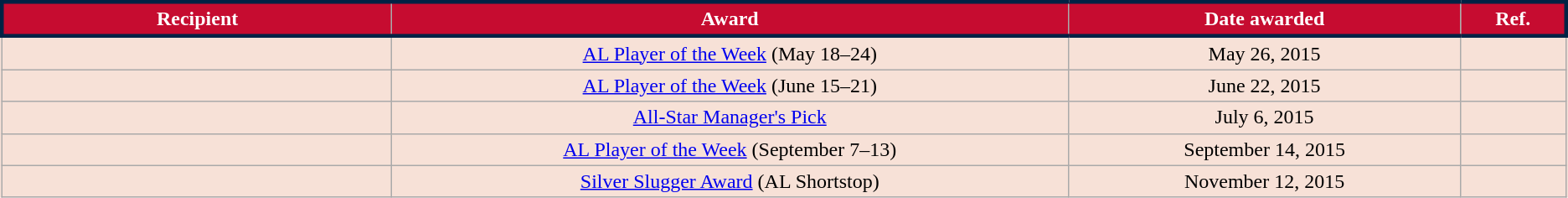<table class="wikitable" style="text-align:center; background:#f7e1d7;">
<tr>
<th style="background:#c60c30; color:#FFF; border-top: 3px solid #024; border-bottom: 3px solid #024; border-left: 3px solid #024;" width="5%">Recipient</th>
<th style="background:#c60c30; color:#FFF; border-top: 3px solid #024; border-bottom: 3px solid #024;" width="9%">Award</th>
<th style="background:#c60c30; color:#FFF; border-top: 3px solid #024; border-bottom: 3px solid #024;" width="5%">Date awarded</th>
<th style="background:#c60c30; color:#FFF; border-top: 3px solid #024; border-bottom: 3px solid #024; border-right: 3px solid #024;" width="1%" class="unsortable">Ref.</th>
</tr>
<tr>
<td></td>
<td><a href='#'>AL Player of the Week</a> (May 18–24)</td>
<td>May 26, 2015</td>
<td></td>
</tr>
<tr>
<td></td>
<td><a href='#'>AL Player of the Week</a> (June 15–21)</td>
<td>June 22, 2015</td>
<td></td>
</tr>
<tr>
<td></td>
<td><a href='#'>All-Star Manager's Pick</a></td>
<td>July 6, 2015</td>
<td></td>
</tr>
<tr>
<td></td>
<td><a href='#'>AL Player of the Week</a> (September 7–13)</td>
<td>September 14, 2015</td>
<td></td>
</tr>
<tr>
<td></td>
<td><a href='#'>Silver Slugger Award</a> (AL Shortstop)</td>
<td>November 12, 2015</td>
<td></td>
</tr>
</table>
